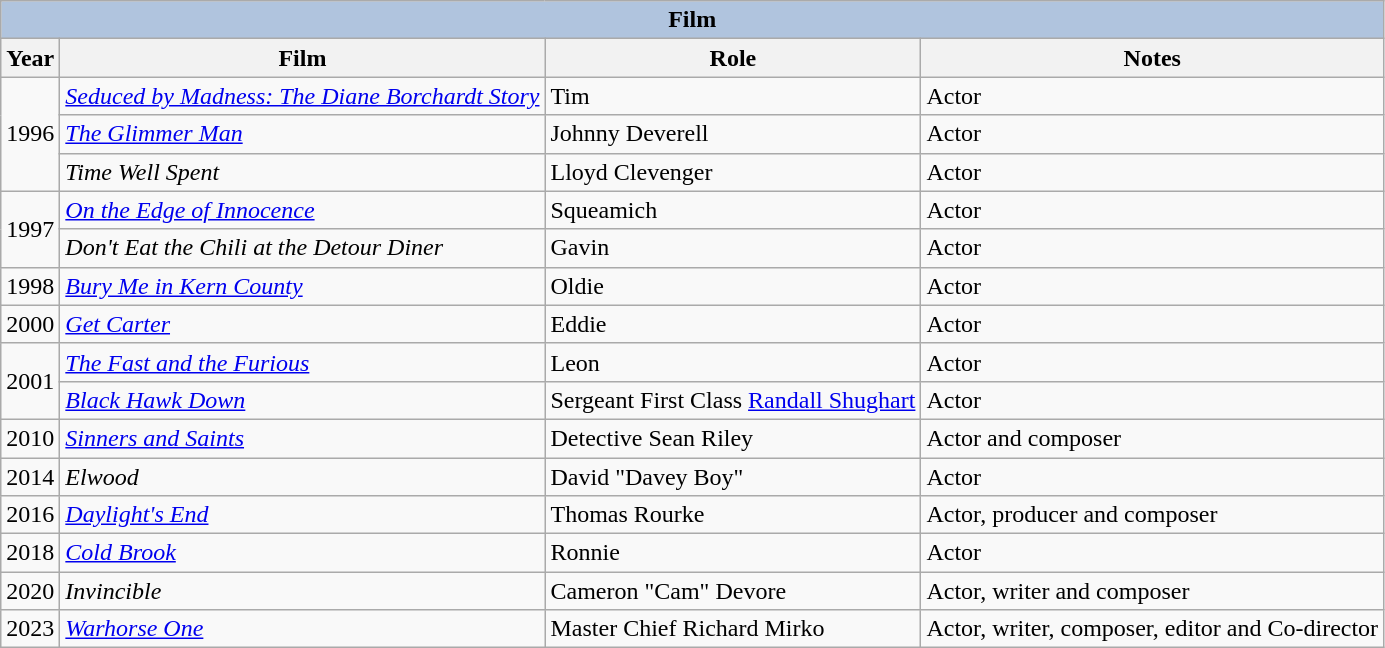<table class="wikitable">
<tr>
<th colspan="4" style="background: LightSteelBlue;">Film</th>
</tr>
<tr>
<th>Year</th>
<th>Film</th>
<th>Role</th>
<th>Notes</th>
</tr>
<tr>
<td rowspan="3">1996</td>
<td><em><a href='#'>Seduced by Madness: The Diane Borchardt Story</a></em></td>
<td>Tim</td>
<td>Actor</td>
</tr>
<tr>
<td><em><a href='#'>The Glimmer Man</a></em></td>
<td>Johnny Deverell</td>
<td>Actor</td>
</tr>
<tr>
<td><em>Time Well Spent</em></td>
<td>Lloyd Clevenger</td>
<td>Actor</td>
</tr>
<tr>
<td rowspan="2">1997</td>
<td><em><a href='#'>On the Edge of Innocence</a></em></td>
<td>Squeamich</td>
<td>Actor</td>
</tr>
<tr>
<td><em>Don't Eat the Chili at the Detour Diner</em></td>
<td>Gavin</td>
<td>Actor</td>
</tr>
<tr>
<td>1998</td>
<td><em><a href='#'>Bury Me in Kern County</a></em></td>
<td>Oldie</td>
<td>Actor</td>
</tr>
<tr>
<td>2000</td>
<td><em><a href='#'>Get Carter</a></em></td>
<td>Eddie</td>
<td>Actor</td>
</tr>
<tr>
<td rowspan="2">2001</td>
<td><em><a href='#'>The Fast and the Furious</a></em></td>
<td>Leon</td>
<td>Actor</td>
</tr>
<tr>
<td><em><a href='#'>Black Hawk Down</a></em></td>
<td>Sergeant First Class <a href='#'>Randall Shughart</a></td>
<td>Actor</td>
</tr>
<tr>
<td>2010</td>
<td><em><a href='#'>Sinners and Saints</a></em></td>
<td>Detective Sean Riley</td>
<td>Actor and composer</td>
</tr>
<tr>
<td>2014</td>
<td><em>Elwood</em></td>
<td>David "Davey Boy"</td>
<td>Actor</td>
</tr>
<tr>
<td>2016</td>
<td><em><a href='#'>Daylight's End</a></em></td>
<td>Thomas Rourke</td>
<td>Actor, producer and composer</td>
</tr>
<tr>
<td>2018</td>
<td><a href='#'><em>Cold Brook</em></a></td>
<td>Ronnie</td>
<td>Actor</td>
</tr>
<tr>
<td>2020</td>
<td><em>Invincible</em></td>
<td>Cameron "Cam" Devore</td>
<td>Actor, writer and composer</td>
</tr>
<tr>
<td>2023</td>
<td><em><a href='#'>Warhorse One</a></em></td>
<td>Master Chief Richard Mirko</td>
<td>Actor, writer, composer, editor and Co-director</td>
</tr>
</table>
